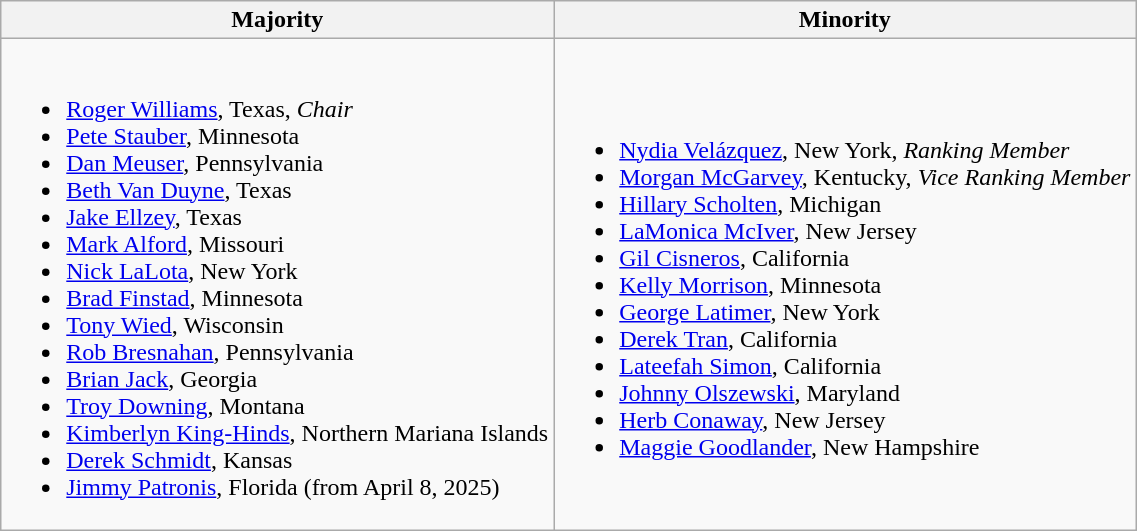<table class=wikitable>
<tr>
<th>Majority</th>
<th>Minority</th>
</tr>
<tr>
<td><br><ul><li><a href='#'>Roger Williams</a>, Texas, <em>Chair</em></li><li><a href='#'>Pete Stauber</a>, Minnesota</li><li><a href='#'>Dan Meuser</a>, Pennsylvania</li><li><a href='#'>Beth Van Duyne</a>, Texas</li><li><a href='#'>Jake Ellzey</a>, Texas</li><li><a href='#'>Mark Alford</a>, Missouri</li><li><a href='#'>Nick LaLota</a>, New York</li><li><a href='#'>Brad Finstad</a>, Minnesota</li><li><a href='#'>Tony Wied</a>, Wisconsin</li><li><a href='#'>Rob Bresnahan</a>, Pennsylvania</li><li><a href='#'>Brian Jack</a>, Georgia</li><li><a href='#'>Troy Downing</a>, Montana</li><li><a href='#'>Kimberlyn King-Hinds</a>, Northern Mariana Islands</li><li><a href='#'>Derek Schmidt</a>, Kansas</li><li><a href='#'>Jimmy Patronis</a>, Florida (from April 8, 2025)</li></ul></td>
<td><br><ul><li><a href='#'>Nydia Velázquez</a>, New York, <em>Ranking Member</em></li><li><a href='#'>Morgan McGarvey</a>, Kentucky, <em>Vice Ranking Member</em></li><li><a href='#'>Hillary Scholten</a>, Michigan</li><li><a href='#'>LaMonica McIver</a>, New Jersey</li><li><a href='#'>Gil Cisneros</a>, California</li><li><a href='#'>Kelly Morrison</a>, Minnesota</li><li><a href='#'>George Latimer</a>, New York</li><li><a href='#'>Derek Tran</a>, California</li><li><a href='#'>Lateefah Simon</a>, California</li><li><a href='#'>Johnny Olszewski</a>, Maryland</li><li><a href='#'>Herb Conaway</a>, New Jersey</li><li><a href='#'>Maggie Goodlander</a>, New Hampshire</li></ul></td>
</tr>
</table>
